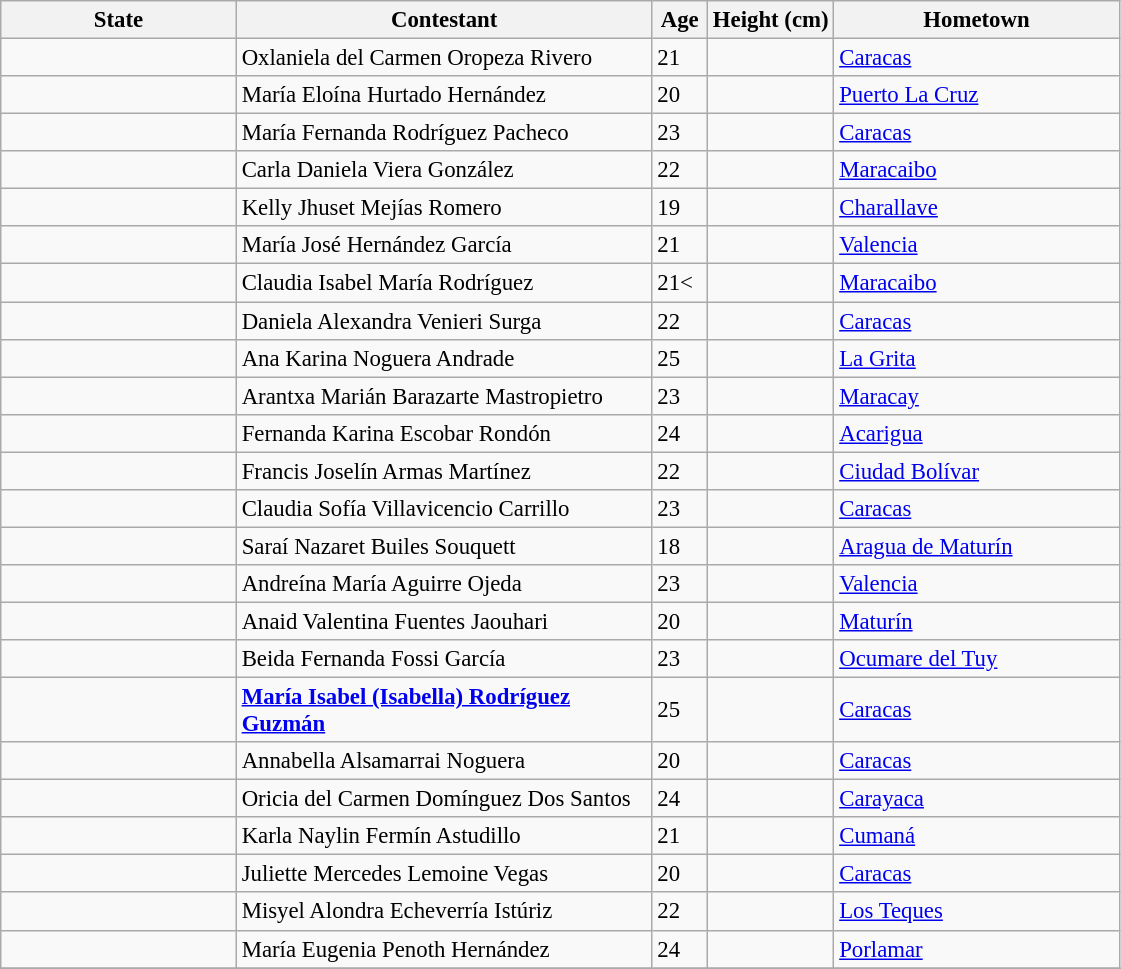<table class="wikitable" style="font-size:95%;">
<tr>
<th width="150">State</th>
<th width="270">Contestant</th>
<th width="30">Age</th>
<th>Height (cm)</th>
<th width="183">Hometown</th>
</tr>
<tr>
<td><strong></strong></td>
<td>Oxlaniela del Carmen Oropeza Rivero</td>
<td>21</td>
<td></td>
<td><a href='#'>Caracas</a></td>
</tr>
<tr>
<td><strong></strong></td>
<td>María Eloína Hurtado Hernández</td>
<td>20</td>
<td></td>
<td><a href='#'>Puerto La Cruz</a></td>
</tr>
<tr>
<td><strong></strong></td>
<td>María Fernanda Rodríguez Pacheco</td>
<td>23</td>
<td></td>
<td><a href='#'>Caracas</a></td>
</tr>
<tr>
<td><strong></strong></td>
<td>Carla Daniela Viera González</td>
<td>22</td>
<td></td>
<td><a href='#'>Maracaibo</a></td>
</tr>
<tr>
<td><strong></strong></td>
<td>Kelly Jhuset Mejías Romero</td>
<td>19</td>
<td></td>
<td><a href='#'>Charallave</a></td>
</tr>
<tr>
<td><strong></strong></td>
<td>María José Hernández García</td>
<td>21</td>
<td></td>
<td><a href='#'>Valencia</a></td>
</tr>
<tr>
<td><strong></strong></td>
<td>Claudia Isabel María Rodríguez</td>
<td>21<</td>
<td></td>
<td><a href='#'>Maracaibo</a></td>
</tr>
<tr>
<td><strong></strong></td>
<td>Daniela Alexandra Venieri Surga</td>
<td>22</td>
<td></td>
<td><a href='#'>Caracas</a></td>
</tr>
<tr>
<td><strong></strong></td>
<td>Ana Karina Noguera Andrade</td>
<td>25</td>
<td></td>
<td><a href='#'>La Grita</a></td>
</tr>
<tr>
<td><strong></strong></td>
<td>Arantxa Marián Barazarte Mastropietro</td>
<td>23</td>
<td></td>
<td><a href='#'>Maracay</a></td>
</tr>
<tr>
<td><strong></strong></td>
<td>Fernanda Karina Escobar Rondón</td>
<td>24</td>
<td></td>
<td><a href='#'>Acarigua</a></td>
</tr>
<tr>
<td><strong></strong></td>
<td>Francis Joselín Armas Martínez</td>
<td>22</td>
<td></td>
<td><a href='#'>Ciudad Bolívar</a></td>
</tr>
<tr>
<td><strong></strong></td>
<td>Claudia Sofía Villavicencio Carrillo</td>
<td>23</td>
<td></td>
<td><a href='#'>Caracas</a></td>
</tr>
<tr>
<td><strong></strong></td>
<td>Saraí Nazaret Builes Souquett</td>
<td>18</td>
<td></td>
<td><a href='#'>Aragua de Maturín</a></td>
</tr>
<tr>
<td><strong></strong></td>
<td>Andreína María Aguirre Ojeda</td>
<td>23</td>
<td></td>
<td><a href='#'>Valencia</a></td>
</tr>
<tr>
<td><strong></strong></td>
<td>Anaid Valentina Fuentes Jaouhari</td>
<td>20</td>
<td></td>
<td><a href='#'>Maturín</a></td>
</tr>
<tr>
<td><strong></strong></td>
<td>Beida Fernanda Fossi García</td>
<td>23</td>
<td></td>
<td><a href='#'>Ocumare del Tuy</a></td>
</tr>
<tr>
<td><strong></strong></td>
<td><strong><a href='#'>María Isabel (Isabella) Rodríguez Guzmán</a></strong></td>
<td>25</td>
<td></td>
<td><a href='#'>Caracas</a></td>
</tr>
<tr>
<td><strong></strong></td>
<td>Annabella Alsamarrai Noguera</td>
<td>20</td>
<td></td>
<td><a href='#'>Caracas</a></td>
</tr>
<tr>
<td><strong></strong></td>
<td>Oricia del Carmen Domínguez Dos Santos</td>
<td>24</td>
<td></td>
<td><a href='#'>Carayaca</a></td>
</tr>
<tr>
<td><strong></strong></td>
<td>Karla Naylin Fermín Astudillo</td>
<td>21</td>
<td></td>
<td><a href='#'>Cumaná</a></td>
</tr>
<tr>
<td><strong></strong></td>
<td>Juliette Mercedes Lemoine Vegas</td>
<td>20</td>
<td></td>
<td><a href='#'>Caracas</a></td>
</tr>
<tr>
<td><strong></strong></td>
<td>Misyel Alondra Echeverría Istúriz</td>
<td>22</td>
<td></td>
<td><a href='#'>Los Teques</a></td>
</tr>
<tr>
<td><strong></strong></td>
<td>María Eugenia Penoth Hernández</td>
<td>24</td>
<td></td>
<td><a href='#'>Porlamar</a></td>
</tr>
<tr>
</tr>
</table>
